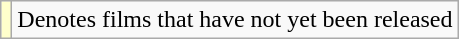<table class="wikitable">
<tr>
<td style="background:#FFFFCC;"></td>
<td>Denotes films that have not yet been released</td>
</tr>
</table>
